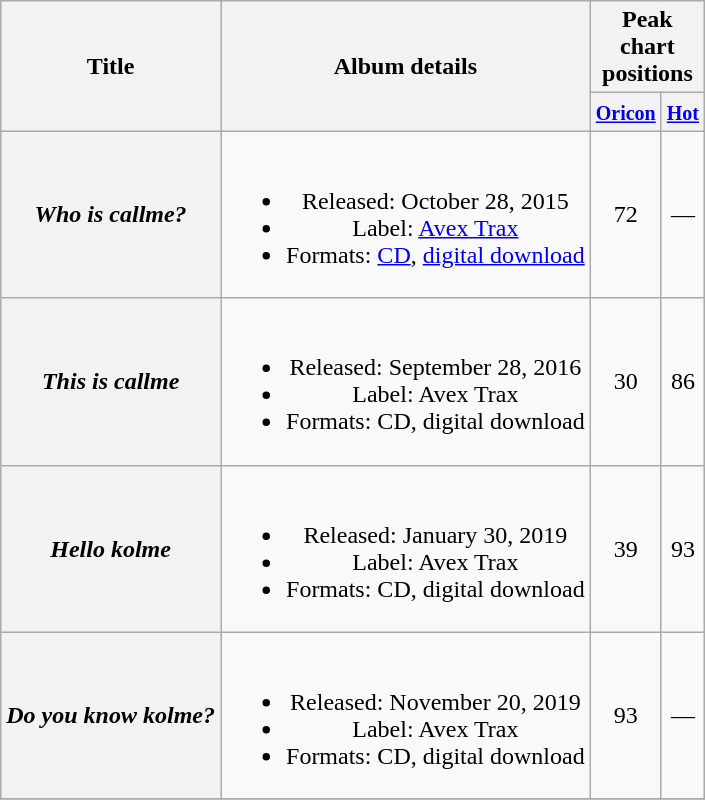<table class="wikitable plainrowheaders" style="text-align:center;">
<tr>
<th scope="col" rowspan="2">Title</th>
<th scope="col" rowspan="2">Album details</th>
<th scope="col" colspan="2">Peak <br> chart <br> positions</th>
</tr>
<tr>
<th scope="col" colspan="1"><small><a href='#'>Oricon</a></small></th>
<th scope="col" colspan="1"><small><a href='#'>Hot</a></small></th>
</tr>
<tr>
<th scope="row"><em>Who is callme?</em></th>
<td><br><ul><li>Released: October 28, 2015</li><li>Label: <a href='#'>Avex Trax</a></li><li>Formats: <a href='#'>CD</a>, <a href='#'>digital download</a></li></ul></td>
<td>72</td>
<td>—</td>
</tr>
<tr>
<th scope="row"><em>This is callme</em></th>
<td><br><ul><li>Released: September 28, 2016</li><li>Label: Avex Trax</li><li>Formats: CD, digital download</li></ul></td>
<td>30</td>
<td>86</td>
</tr>
<tr>
<th scope="row"><em>Hello kolme</em></th>
<td><br><ul><li>Released: January 30, 2019</li><li>Label: Avex Trax</li><li>Formats: CD, digital download</li></ul></td>
<td>39</td>
<td>93</td>
</tr>
<tr>
<th scope="row"><em>Do you know kolme?</em></th>
<td><br><ul><li>Released: November 20, 2019</li><li>Label: Avex Trax</li><li>Formats: CD, digital download</li></ul></td>
<td>93</td>
<td>—</td>
</tr>
<tr>
</tr>
</table>
